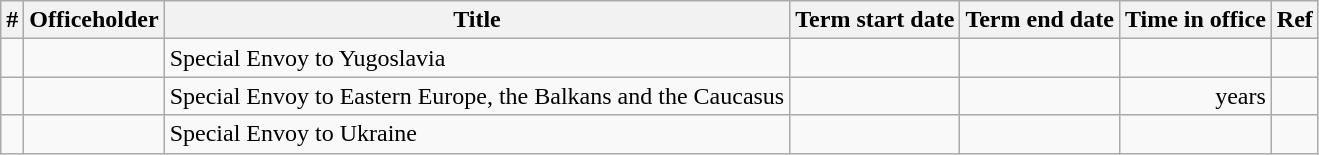<table class='wikitable sortable'>
<tr>
<th>#</th>
<th>Officeholder</th>
<th>Title</th>
<th>Term start date</th>
<th>Term end date</th>
<th>Time in office</th>
<th class="unsortable">Ref</th>
</tr>
<tr>
<td align=center></td>
<td></td>
<td>Special Envoy to Yugoslavia</td>
<td align=center></td>
<td align=center></td>
<td></td>
<td></td>
</tr>
<tr>
<td align=center></td>
<td></td>
<td>Special Envoy to Eastern Europe, the Balkans and the Caucasus</td>
<td align=center></td>
<td align=center></td>
<td align=right> years</td>
<td></td>
</tr>
<tr>
<td align=center></td>
<td></td>
<td>Special Envoy to Ukraine</td>
<td align=center></td>
<td align=center></td>
<td></td>
<td></td>
</tr>
</table>
